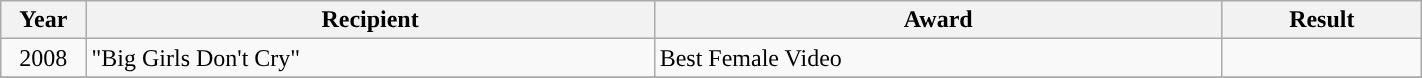<table style="width: 75%;" class="wikitable">
<tr>
<th style="width:6%;"><strong>Year</strong></th>
<th style="width:40%;"><strong>Recipient</strong></th>
<th style="width:40%;"><strong>Award</strong></th>
<th style="width:14%;"><strong>Result</strong></th>
</tr>
<tr>
<td rowspan="1" style="text-align:center;">2008</td>
<td rowspan="1" style="text-align:left;">"Big Girls Don't Cry"</td>
<td>Best Female Video</td>
<td></td>
</tr>
<tr>
</tr>
</table>
